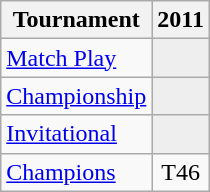<table class="wikitable" style="text-align:center;">
<tr>
<th>Tournament</th>
<th>2011</th>
</tr>
<tr>
<td align="left"><a href='#'>Match Play</a></td>
<td style="background:#eeeeee;"></td>
</tr>
<tr>
<td align="left"><a href='#'>Championship</a></td>
<td style="background:#eeeeee;"></td>
</tr>
<tr>
<td align="left"><a href='#'>Invitational</a></td>
<td style="background:#eeeeee;"></td>
</tr>
<tr>
<td align="left"><a href='#'>Champions</a></td>
<td>T46</td>
</tr>
</table>
